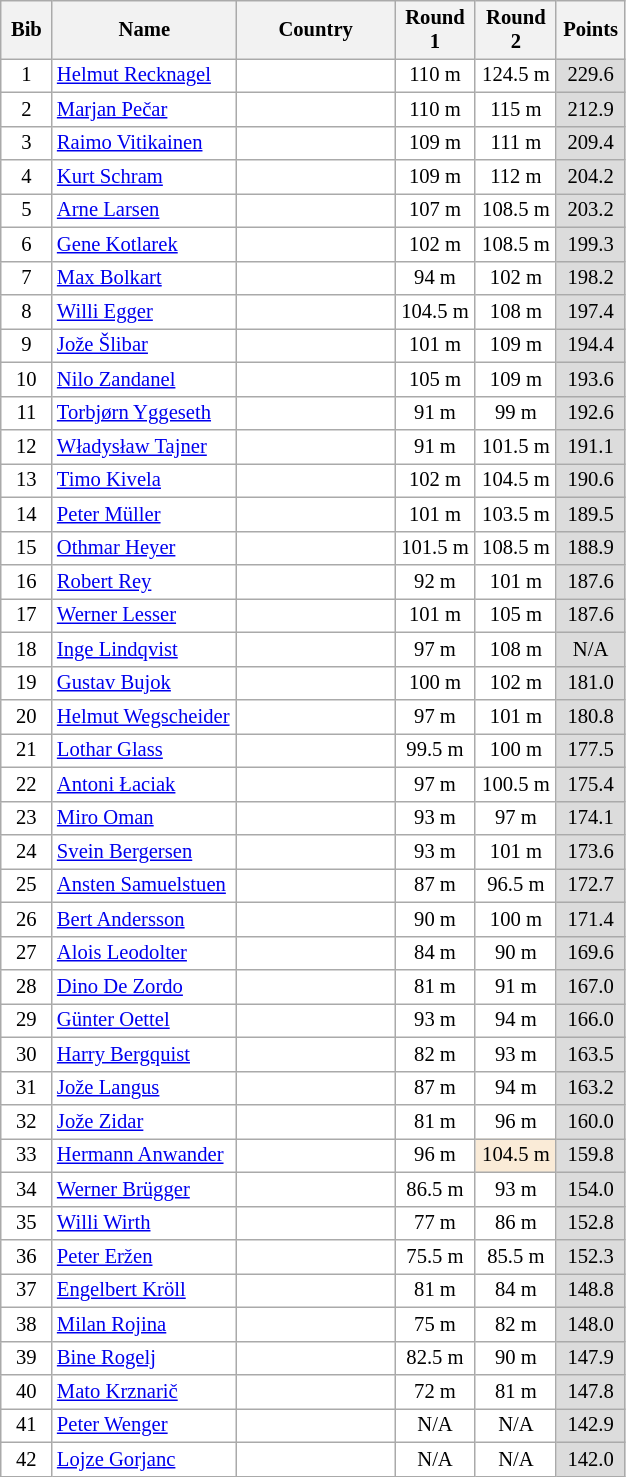<table class="wikitable collapsible autocollapse sortable" cellpadding="3" cellspacing="0" border="1" style="background:#fff; font-size:86%; width:33%; line-height:16px; border:grey solid 1px; border-collapse:collapse;">
<tr>
<th width="30">Bib</th>
<th width="132">Name</th>
<th width="115">Country</th>
<th width="50">Round 1</th>
<th width="50">Round 2</th>
<th width="40">Points</th>
</tr>
<tr>
<td align=center>1</td>
<td><a href='#'>Helmut Recknagel</a></td>
<td></td>
<td align=center>110 m</td>
<td align=center>124.5 m</td>
<td align=center bgcolor=#DCDCDC>229.6</td>
</tr>
<tr>
<td align=center>2</td>
<td><a href='#'>Marjan Pečar</a></td>
<td></td>
<td align=center>110 m</td>
<td align=center>115 m</td>
<td align=center bgcolor=#DCDCDC>212.9</td>
</tr>
<tr>
<td align=center>3</td>
<td><a href='#'>Raimo Vitikainen</a></td>
<td></td>
<td align=center>109 m</td>
<td align=center>111 m</td>
<td align=center bgcolor=#DCDCDC>209.4</td>
</tr>
<tr>
<td align=center>4</td>
<td><a href='#'>Kurt Schram</a></td>
<td></td>
<td align=center>109 m</td>
<td align=center>112 m</td>
<td align=center bgcolor=#DCDCDC>204.2</td>
</tr>
<tr>
<td align=center>5</td>
<td><a href='#'>Arne Larsen</a></td>
<td></td>
<td align=center>107 m</td>
<td align=center>108.5 m</td>
<td align=center bgcolor=#DCDCDC>203.2</td>
</tr>
<tr>
<td align=center>6</td>
<td><a href='#'>Gene Kotlarek</a></td>
<td></td>
<td align=center>102 m</td>
<td align=center>108.5 m</td>
<td align=center bgcolor=#DCDCDC>199.3</td>
</tr>
<tr>
<td align=center>7</td>
<td><a href='#'>Max Bolkart</a></td>
<td></td>
<td align=center>94 m</td>
<td align=center>102 m</td>
<td align=center bgcolor=#DCDCDC>198.2</td>
</tr>
<tr>
<td align=center>8</td>
<td><a href='#'>Willi Egger</a></td>
<td></td>
<td align=center>104.5 m</td>
<td align=center>108 m</td>
<td align=center bgcolor=#DCDCDC>197.4</td>
</tr>
<tr>
<td align=center>9</td>
<td><a href='#'>Jože Šlibar</a></td>
<td></td>
<td align=center>101 m</td>
<td align=center>109 m</td>
<td align=center bgcolor=#DCDCDC>194.4</td>
</tr>
<tr>
<td align=center>10</td>
<td><a href='#'>Nilo Zandanel</a></td>
<td></td>
<td align=center>105 m</td>
<td align=center>109 m</td>
<td align=center bgcolor=#DCDCDC>193.6</td>
</tr>
<tr>
<td align=center>11</td>
<td><a href='#'>Torbjørn Yggeseth</a></td>
<td></td>
<td align=center>91 m</td>
<td align=center>99 m</td>
<td align=center bgcolor=#DCDCDC>192.6</td>
</tr>
<tr>
<td align=center>12</td>
<td><a href='#'>Władysław Tajner</a></td>
<td></td>
<td align=center>91 m</td>
<td align=center>101.5 m</td>
<td align=center bgcolor=#DCDCDC>191.1</td>
</tr>
<tr>
<td align=center>13</td>
<td><a href='#'>Timo Kivela</a></td>
<td></td>
<td align=center>102 m</td>
<td align=center>104.5 m</td>
<td align=center bgcolor=#DCDCDC>190.6</td>
</tr>
<tr>
<td align=center>14</td>
<td><a href='#'>Peter Müller</a></td>
<td></td>
<td align=center>101 m</td>
<td align=center>103.5 m</td>
<td align=center bgcolor=#DCDCDC>189.5</td>
</tr>
<tr>
<td align=center>15</td>
<td><a href='#'>Othmar Heyer</a></td>
<td></td>
<td align=center>101.5 m</td>
<td align=center>108.5 m</td>
<td align=center bgcolor=#DCDCDC>188.9</td>
</tr>
<tr>
<td align=center>16</td>
<td><a href='#'>Robert Rey</a></td>
<td></td>
<td align=center>92 m</td>
<td align=center>101 m</td>
<td align=center bgcolor=#DCDCDC>187.6</td>
</tr>
<tr>
<td align=center>17</td>
<td><a href='#'>Werner Lesser</a></td>
<td></td>
<td align=center>101 m</td>
<td align=center>105 m</td>
<td align=center bgcolor=#DCDCDC>187.6</td>
</tr>
<tr>
<td align=center>18</td>
<td><a href='#'>Inge Lindqvist</a></td>
<td></td>
<td align=center>97 m</td>
<td align=center>108 m</td>
<td align=center bgcolor=#DCDCDC>N/A</td>
</tr>
<tr>
<td align=center>19</td>
<td><a href='#'>Gustav Bujok</a></td>
<td></td>
<td align=center>100 m</td>
<td align=center>102 m</td>
<td align=center bgcolor=#DCDCDC>181.0</td>
</tr>
<tr>
<td align=center>20</td>
<td><a href='#'>Helmut Wegscheider</a></td>
<td></td>
<td align=center>97 m</td>
<td align=center>101 m</td>
<td align=center bgcolor=#DCDCDC>180.8</td>
</tr>
<tr>
<td align=center>21</td>
<td><a href='#'>Lothar Glass</a></td>
<td></td>
<td align=center>99.5 m</td>
<td align=center>100 m</td>
<td align=center bgcolor=#DCDCDC>177.5</td>
</tr>
<tr>
<td align=center>22</td>
<td><a href='#'>Antoni Łaciak</a></td>
<td></td>
<td align=center>97 m</td>
<td align=center>100.5 m</td>
<td align=center bgcolor=#DCDCDC>175.4</td>
</tr>
<tr>
<td align=center>23</td>
<td><a href='#'>Miro Oman</a></td>
<td></td>
<td align=center>93 m</td>
<td align=center>97 m</td>
<td align=center bgcolor=#DCDCDC>174.1</td>
</tr>
<tr>
<td align=center>24</td>
<td><a href='#'>Svein Bergersen</a></td>
<td></td>
<td align=center>93 m</td>
<td align=center>101 m</td>
<td align=center bgcolor=#DCDCDC>173.6</td>
</tr>
<tr>
<td align=center>25</td>
<td><a href='#'>Ansten Samuelstuen</a></td>
<td></td>
<td align=center>87 m</td>
<td align=center>96.5 m</td>
<td align=center bgcolor=#DCDCDC>172.7</td>
</tr>
<tr>
<td align=center>26</td>
<td><a href='#'>Bert Andersson</a></td>
<td></td>
<td align=center>90 m</td>
<td align=center>100 m</td>
<td align=center bgcolor=#DCDCDC>171.4</td>
</tr>
<tr>
<td align=center>27</td>
<td><a href='#'>Alois Leodolter</a></td>
<td></td>
<td align=center>84 m</td>
<td align=center>90 m</td>
<td align=center bgcolor=#DCDCDC>169.6</td>
</tr>
<tr>
<td align=center>28</td>
<td><a href='#'>Dino De Zordo</a></td>
<td></td>
<td align=center>81 m</td>
<td align=center>91 m</td>
<td align=center bgcolor=#DCDCDC>167.0</td>
</tr>
<tr>
<td align=center>29</td>
<td><a href='#'>Günter Oettel</a></td>
<td></td>
<td align=center>93 m</td>
<td align=center>94 m</td>
<td align=center bgcolor=#DCDCDC>166.0</td>
</tr>
<tr>
<td align=center>30</td>
<td><a href='#'>Harry Bergquist</a></td>
<td></td>
<td align=center>82 m</td>
<td align=center>93 m</td>
<td align=center bgcolor=#DCDCDC>163.5</td>
</tr>
<tr>
<td align=center>31</td>
<td><a href='#'>Jože Langus</a></td>
<td></td>
<td align=center>87 m</td>
<td align=center>94 m</td>
<td align=center bgcolor=#DCDCDC>163.2</td>
</tr>
<tr>
<td align=center>32</td>
<td><a href='#'>Jože Zidar</a></td>
<td></td>
<td align=center>81 m</td>
<td align=center>96 m</td>
<td align=center bgcolor=#DCDCDC>160.0</td>
</tr>
<tr>
<td align=center>33</td>
<td><a href='#'>Hermann Anwander</a></td>
<td></td>
<td align=center>96 m</td>
<td align=center bgcolor=#FAEBD7>104.5 m</td>
<td align=center bgcolor=#DCDCDC>159.8</td>
</tr>
<tr>
<td align=center>34</td>
<td><a href='#'>Werner Brügger</a></td>
<td></td>
<td align=center>86.5 m</td>
<td align=center>93 m</td>
<td align=center bgcolor=#DCDCDC>154.0</td>
</tr>
<tr>
<td align=center>35</td>
<td><a href='#'>Willi Wirth</a></td>
<td></td>
<td align=center>77 m</td>
<td align=center>86 m</td>
<td align=center bgcolor=#DCDCDC>152.8</td>
</tr>
<tr>
<td align=center>36</td>
<td><a href='#'>Peter Eržen</a></td>
<td></td>
<td align=center>75.5 m</td>
<td align=center>85.5 m</td>
<td align=center bgcolor=#DCDCDC>152.3</td>
</tr>
<tr>
<td align=center>37</td>
<td><a href='#'>Engelbert Kröll</a></td>
<td></td>
<td align=center>81 m</td>
<td align=center>84 m</td>
<td align=center bgcolor=#DCDCDC>148.8</td>
</tr>
<tr>
<td align=center>38</td>
<td><a href='#'>Milan Rojina</a></td>
<td></td>
<td align=center>75 m</td>
<td align=center>82 m</td>
<td align=center bgcolor=#DCDCDC>148.0</td>
</tr>
<tr>
<td align=center>39</td>
<td><a href='#'>Bine Rogelj</a></td>
<td></td>
<td align=center>82.5 m</td>
<td align=center>90 m</td>
<td align=center bgcolor=#DCDCDC>147.9</td>
</tr>
<tr>
<td align=center>40</td>
<td><a href='#'>Mato Krznarič</a></td>
<td></td>
<td align=center>72 m</td>
<td align=center>81 m</td>
<td align=center bgcolor=#DCDCDC>147.8</td>
</tr>
<tr>
<td align=center>41</td>
<td><a href='#'>Peter Wenger</a></td>
<td></td>
<td align=center>N/A</td>
<td align=center>N/A</td>
<td align=center bgcolor=#DCDCDC>142.9</td>
</tr>
<tr>
<td align=center>42</td>
<td><a href='#'>Lojze Gorjanc</a></td>
<td></td>
<td align=center>N/A</td>
<td align=center>N/A</td>
<td align=center bgcolor=#DCDCDC>142.0</td>
</tr>
</table>
